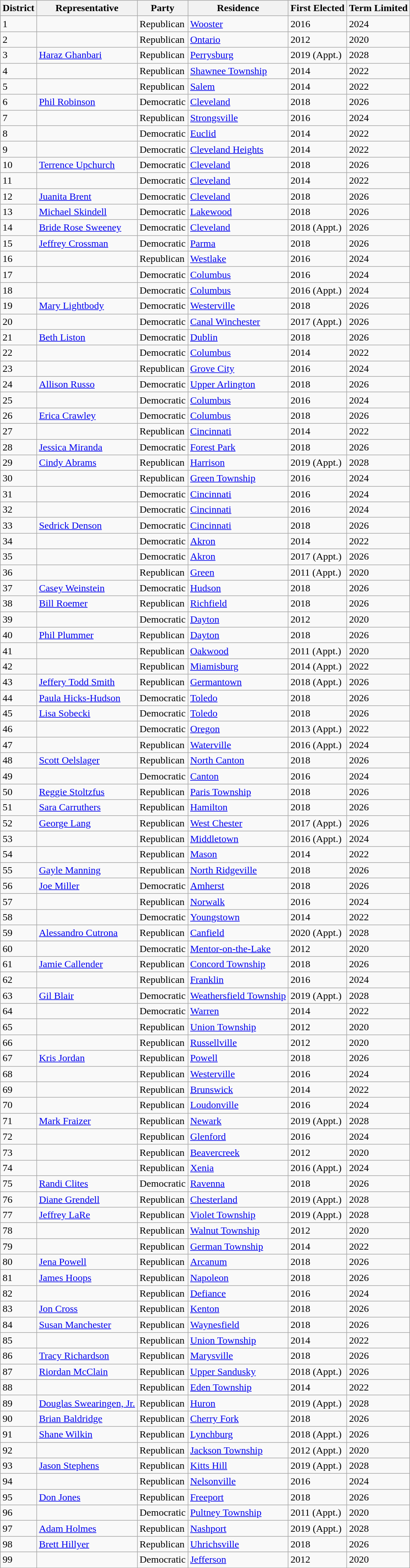<table class="wikitable sortable">
<tr>
<th>District</th>
<th>Representative</th>
<th>Party</th>
<th>Residence</th>
<th>First Elected</th>
<th>Term Limited</th>
</tr>
<tr>
<td>1</td>
<td></td>
<td>Republican</td>
<td><a href='#'>Wooster</a></td>
<td>2016</td>
<td>2024</td>
</tr>
<tr>
<td>2</td>
<td></td>
<td>Republican</td>
<td><a href='#'>Ontario</a></td>
<td>2012</td>
<td>2020</td>
</tr>
<tr>
<td>3</td>
<td><a href='#'>Haraz Ghanbari</a></td>
<td>Republican</td>
<td><a href='#'>Perrysburg</a></td>
<td>2019 (Appt.)</td>
<td>2028</td>
</tr>
<tr>
<td>4</td>
<td></td>
<td>Republican</td>
<td><a href='#'>Shawnee Township</a></td>
<td>2014</td>
<td>2022</td>
</tr>
<tr>
<td>5</td>
<td></td>
<td>Republican</td>
<td><a href='#'>Salem</a></td>
<td>2014</td>
<td>2022</td>
</tr>
<tr>
<td>6</td>
<td><a href='#'>Phil Robinson</a></td>
<td>Democratic</td>
<td><a href='#'>Cleveland</a></td>
<td>2018</td>
<td>2026</td>
</tr>
<tr>
<td>7</td>
<td></td>
<td>Republican</td>
<td><a href='#'>Strongsville</a></td>
<td>2016</td>
<td>2024</td>
</tr>
<tr>
<td>8</td>
<td></td>
<td>Democratic</td>
<td><a href='#'>Euclid</a></td>
<td>2014</td>
<td>2022</td>
</tr>
<tr>
<td>9</td>
<td></td>
<td>Democratic</td>
<td><a href='#'>Cleveland Heights</a></td>
<td>2014</td>
<td>2022</td>
</tr>
<tr>
<td>10</td>
<td><a href='#'>Terrence Upchurch</a></td>
<td>Democratic</td>
<td><a href='#'>Cleveland</a></td>
<td>2018</td>
<td>2026</td>
</tr>
<tr>
<td>11</td>
<td></td>
<td>Democratic</td>
<td><a href='#'>Cleveland</a></td>
<td>2014</td>
<td>2022</td>
</tr>
<tr>
<td>12</td>
<td><a href='#'>Juanita Brent</a></td>
<td>Democratic</td>
<td><a href='#'>Cleveland</a></td>
<td>2018</td>
<td>2026</td>
</tr>
<tr>
<td>13</td>
<td><a href='#'>Michael Skindell</a></td>
<td>Democratic</td>
<td><a href='#'>Lakewood</a></td>
<td>2018</td>
<td>2026</td>
</tr>
<tr>
<td>14</td>
<td><a href='#'>Bride Rose Sweeney</a></td>
<td>Democratic</td>
<td><a href='#'>Cleveland</a></td>
<td>2018 (Appt.)</td>
<td>2026</td>
</tr>
<tr>
<td>15</td>
<td><a href='#'>Jeffrey Crossman</a></td>
<td>Democratic</td>
<td><a href='#'>Parma</a></td>
<td>2018</td>
<td>2026</td>
</tr>
<tr>
<td>16</td>
<td></td>
<td>Republican</td>
<td><a href='#'>Westlake</a></td>
<td>2016</td>
<td>2024</td>
</tr>
<tr>
<td>17</td>
<td></td>
<td>Democratic</td>
<td><a href='#'>Columbus</a></td>
<td>2016</td>
<td>2024</td>
</tr>
<tr>
<td>18</td>
<td></td>
<td>Democratic</td>
<td><a href='#'>Columbus</a></td>
<td>2016 (Appt.)</td>
<td>2024</td>
</tr>
<tr>
<td>19</td>
<td><a href='#'>Mary Lightbody</a></td>
<td>Democratic</td>
<td><a href='#'>Westerville</a></td>
<td>2018</td>
<td>2026</td>
</tr>
<tr>
<td>20</td>
<td></td>
<td>Democratic</td>
<td><a href='#'>Canal Winchester</a></td>
<td>2017 (Appt.)</td>
<td>2026</td>
</tr>
<tr>
<td>21</td>
<td><a href='#'>Beth Liston</a></td>
<td>Democratic</td>
<td><a href='#'>Dublin</a></td>
<td>2018</td>
<td>2026</td>
</tr>
<tr>
<td>22</td>
<td></td>
<td>Democratic</td>
<td><a href='#'>Columbus</a></td>
<td>2014</td>
<td>2022</td>
</tr>
<tr>
<td>23</td>
<td></td>
<td>Republican</td>
<td><a href='#'>Grove City</a></td>
<td>2016</td>
<td>2024</td>
</tr>
<tr>
<td>24</td>
<td><a href='#'>Allison Russo</a></td>
<td>Democratic</td>
<td><a href='#'>Upper Arlington</a></td>
<td>2018</td>
<td>2026</td>
</tr>
<tr>
<td>25</td>
<td></td>
<td>Democratic</td>
<td><a href='#'>Columbus</a></td>
<td>2016</td>
<td>2024</td>
</tr>
<tr>
<td>26</td>
<td><a href='#'>Erica Crawley</a></td>
<td>Democratic</td>
<td><a href='#'>Columbus</a></td>
<td>2018</td>
<td>2026</td>
</tr>
<tr>
<td>27</td>
<td></td>
<td>Republican</td>
<td><a href='#'>Cincinnati</a></td>
<td>2014</td>
<td>2022</td>
</tr>
<tr>
<td>28</td>
<td><a href='#'>Jessica Miranda</a></td>
<td>Democratic</td>
<td><a href='#'>Forest Park</a></td>
<td>2018</td>
<td>2026</td>
</tr>
<tr>
<td>29</td>
<td><a href='#'>Cindy Abrams</a></td>
<td>Republican</td>
<td><a href='#'>Harrison</a></td>
<td>2019 (Appt.)</td>
<td>2028</td>
</tr>
<tr>
<td>30</td>
<td></td>
<td>Republican</td>
<td><a href='#'>Green Township</a></td>
<td>2016</td>
<td>2024</td>
</tr>
<tr>
<td>31</td>
<td></td>
<td>Democratic</td>
<td><a href='#'>Cincinnati</a></td>
<td>2016</td>
<td>2024</td>
</tr>
<tr>
<td>32</td>
<td></td>
<td>Democratic</td>
<td><a href='#'>Cincinnati</a></td>
<td>2016</td>
<td>2024</td>
</tr>
<tr>
<td>33</td>
<td><a href='#'>Sedrick Denson</a></td>
<td>Democratic</td>
<td><a href='#'>Cincinnati</a></td>
<td>2018</td>
<td>2026</td>
</tr>
<tr>
<td>34</td>
<td></td>
<td>Democratic</td>
<td><a href='#'>Akron</a></td>
<td>2014</td>
<td>2022</td>
</tr>
<tr>
<td>35</td>
<td></td>
<td>Democratic</td>
<td><a href='#'>Akron</a></td>
<td>2017 (Appt.)</td>
<td>2026</td>
</tr>
<tr>
<td>36</td>
<td></td>
<td>Republican</td>
<td><a href='#'>Green</a></td>
<td>2011 (Appt.)</td>
<td>2020</td>
</tr>
<tr>
<td>37</td>
<td><a href='#'>Casey Weinstein</a></td>
<td>Democratic</td>
<td><a href='#'>Hudson</a></td>
<td>2018</td>
<td>2026</td>
</tr>
<tr>
<td>38</td>
<td><a href='#'>Bill Roemer</a></td>
<td>Republican</td>
<td><a href='#'>Richfield</a></td>
<td>2018</td>
<td>2026</td>
</tr>
<tr>
<td>39</td>
<td></td>
<td>Democratic</td>
<td><a href='#'>Dayton</a></td>
<td>2012</td>
<td>2020</td>
</tr>
<tr>
<td>40</td>
<td><a href='#'>Phil Plummer</a></td>
<td>Republican</td>
<td><a href='#'>Dayton</a></td>
<td>2018</td>
<td>2026</td>
</tr>
<tr>
<td>41</td>
<td></td>
<td>Republican</td>
<td><a href='#'>Oakwood</a></td>
<td>2011 (Appt.)</td>
<td>2020</td>
</tr>
<tr>
<td>42</td>
<td></td>
<td>Republican</td>
<td><a href='#'>Miamisburg</a></td>
<td>2014 (Appt.)</td>
<td>2022</td>
</tr>
<tr>
<td>43</td>
<td><a href='#'>Jeffery Todd Smith</a></td>
<td>Republican</td>
<td><a href='#'>Germantown</a></td>
<td>2018 (Appt.)</td>
<td>2026</td>
</tr>
<tr>
<td>44</td>
<td><a href='#'>Paula Hicks-Hudson</a></td>
<td>Democratic</td>
<td><a href='#'>Toledo</a></td>
<td>2018</td>
<td>2026</td>
</tr>
<tr>
<td>45</td>
<td><a href='#'>Lisa Sobecki</a></td>
<td>Democratic</td>
<td><a href='#'>Toledo</a></td>
<td>2018</td>
<td>2026</td>
</tr>
<tr>
<td>46</td>
<td></td>
<td>Democratic</td>
<td><a href='#'>Oregon</a></td>
<td>2013 (Appt.)</td>
<td>2022</td>
</tr>
<tr>
<td>47</td>
<td></td>
<td>Republican</td>
<td><a href='#'>Waterville</a></td>
<td>2016 (Appt.)</td>
<td>2024</td>
</tr>
<tr>
<td>48</td>
<td><a href='#'>Scott Oelslager</a></td>
<td>Republican</td>
<td><a href='#'>North Canton</a></td>
<td>2018</td>
<td>2026</td>
</tr>
<tr>
<td>49</td>
<td></td>
<td>Democratic</td>
<td><a href='#'>Canton</a></td>
<td>2016</td>
<td>2024</td>
</tr>
<tr>
<td>50</td>
<td><a href='#'>Reggie Stoltzfus</a></td>
<td>Republican</td>
<td><a href='#'>Paris Township</a></td>
<td>2018</td>
<td>2026</td>
</tr>
<tr>
<td>51</td>
<td><a href='#'>Sara Carruthers</a></td>
<td>Republican</td>
<td><a href='#'>Hamilton</a></td>
<td>2018</td>
<td>2026</td>
</tr>
<tr>
<td>52</td>
<td><a href='#'>George Lang</a></td>
<td>Republican</td>
<td><a href='#'>West Chester</a></td>
<td>2017 (Appt.)</td>
<td>2026</td>
</tr>
<tr>
<td>53</td>
<td></td>
<td>Republican</td>
<td><a href='#'>Middletown</a></td>
<td>2016 (Appt.)</td>
<td>2024</td>
</tr>
<tr>
<td>54</td>
<td></td>
<td>Republican</td>
<td><a href='#'>Mason</a></td>
<td>2014</td>
<td>2022</td>
</tr>
<tr>
<td>55</td>
<td><a href='#'>Gayle Manning</a></td>
<td>Republican</td>
<td><a href='#'>North Ridgeville</a></td>
<td>2018</td>
<td>2026</td>
</tr>
<tr>
<td>56</td>
<td><a href='#'>Joe Miller</a></td>
<td>Democratic</td>
<td><a href='#'>Amherst</a></td>
<td>2018</td>
<td>2026</td>
</tr>
<tr>
<td>57</td>
<td></td>
<td>Republican</td>
<td><a href='#'>Norwalk</a></td>
<td>2016</td>
<td>2024</td>
</tr>
<tr>
<td>58</td>
<td></td>
<td>Democratic</td>
<td><a href='#'>Youngstown</a></td>
<td>2014</td>
<td>2022</td>
</tr>
<tr>
<td>59</td>
<td><a href='#'>Alessandro Cutrona</a></td>
<td>Republican</td>
<td><a href='#'>Canfield</a></td>
<td>2020 (Appt.)</td>
<td>2028</td>
</tr>
<tr>
<td>60</td>
<td></td>
<td>Democratic</td>
<td><a href='#'>Mentor-on-the-Lake</a></td>
<td>2012</td>
<td>2020</td>
</tr>
<tr>
<td>61</td>
<td><a href='#'>Jamie Callender</a></td>
<td>Republican</td>
<td><a href='#'>Concord Township</a></td>
<td>2018</td>
<td>2026</td>
</tr>
<tr>
<td>62</td>
<td></td>
<td>Republican</td>
<td><a href='#'>Franklin</a></td>
<td>2016</td>
<td>2024</td>
</tr>
<tr>
<td>63</td>
<td><a href='#'>Gil Blair</a></td>
<td>Democratic</td>
<td><a href='#'>Weathersfield Township</a></td>
<td>2019 (Appt.)</td>
<td>2028</td>
</tr>
<tr>
<td>64</td>
<td></td>
<td>Democratic</td>
<td><a href='#'>Warren</a></td>
<td>2014</td>
<td>2022</td>
</tr>
<tr>
<td>65</td>
<td></td>
<td>Republican</td>
<td><a href='#'>Union Township</a></td>
<td>2012</td>
<td>2020</td>
</tr>
<tr>
<td>66</td>
<td></td>
<td>Republican</td>
<td><a href='#'>Russellville</a></td>
<td>2012</td>
<td>2020</td>
</tr>
<tr>
<td>67</td>
<td><a href='#'>Kris Jordan</a></td>
<td>Republican</td>
<td><a href='#'>Powell</a></td>
<td>2018</td>
<td>2026</td>
</tr>
<tr>
<td>68</td>
<td></td>
<td>Republican</td>
<td><a href='#'>Westerville</a></td>
<td>2016</td>
<td>2024</td>
</tr>
<tr>
<td>69</td>
<td></td>
<td>Republican</td>
<td><a href='#'>Brunswick</a></td>
<td>2014</td>
<td>2022</td>
</tr>
<tr>
<td>70</td>
<td></td>
<td>Republican</td>
<td><a href='#'>Loudonville</a></td>
<td>2016</td>
<td>2024</td>
</tr>
<tr>
<td>71</td>
<td><a href='#'>Mark Fraizer</a></td>
<td>Republican</td>
<td><a href='#'>Newark</a></td>
<td>2019 (Appt.)</td>
<td>2028</td>
</tr>
<tr>
<td>72</td>
<td></td>
<td>Republican</td>
<td><a href='#'>Glenford</a></td>
<td>2016</td>
<td>2024</td>
</tr>
<tr>
<td>73</td>
<td></td>
<td>Republican</td>
<td><a href='#'>Beavercreek</a></td>
<td>2012</td>
<td>2020</td>
</tr>
<tr>
<td>74</td>
<td></td>
<td>Republican</td>
<td><a href='#'>Xenia</a></td>
<td>2016 (Appt.)</td>
<td>2024</td>
</tr>
<tr>
<td>75</td>
<td><a href='#'>Randi Clites</a></td>
<td>Democratic</td>
<td><a href='#'>Ravenna</a></td>
<td>2018</td>
<td>2026</td>
</tr>
<tr>
<td>76</td>
<td><a href='#'>Diane Grendell</a></td>
<td>Republican</td>
<td><a href='#'>Chesterland</a></td>
<td>2019 (Appt.)</td>
<td>2028</td>
</tr>
<tr>
<td>77</td>
<td><a href='#'>Jeffrey LaRe</a></td>
<td>Republican</td>
<td><a href='#'>Violet Township</a></td>
<td>2019 (Appt.)</td>
<td>2028</td>
</tr>
<tr>
<td>78</td>
<td></td>
<td>Republican</td>
<td><a href='#'>Walnut Township</a></td>
<td>2012</td>
<td>2020</td>
</tr>
<tr>
<td>79</td>
<td></td>
<td>Republican</td>
<td><a href='#'>German Township</a></td>
<td>2014</td>
<td>2022</td>
</tr>
<tr>
<td>80</td>
<td><a href='#'>Jena Powell</a></td>
<td>Republican</td>
<td><a href='#'>Arcanum</a></td>
<td>2018</td>
<td>2026</td>
</tr>
<tr>
<td>81</td>
<td><a href='#'>James Hoops</a></td>
<td>Republican</td>
<td><a href='#'>Napoleon</a></td>
<td>2018</td>
<td>2026</td>
</tr>
<tr>
<td>82</td>
<td></td>
<td>Republican</td>
<td><a href='#'>Defiance</a></td>
<td>2016</td>
<td>2024</td>
</tr>
<tr>
<td>83</td>
<td><a href='#'>Jon Cross</a></td>
<td>Republican</td>
<td><a href='#'>Kenton</a></td>
<td>2018</td>
<td>2026</td>
</tr>
<tr>
<td>84</td>
<td><a href='#'>Susan Manchester</a></td>
<td>Republican</td>
<td><a href='#'>Waynesfield</a></td>
<td>2018</td>
<td>2026</td>
</tr>
<tr>
<td>85</td>
<td></td>
<td>Republican</td>
<td><a href='#'>Union Township</a></td>
<td>2014</td>
<td>2022</td>
</tr>
<tr>
<td>86</td>
<td><a href='#'>Tracy Richardson</a></td>
<td>Republican</td>
<td><a href='#'>Marysville</a></td>
<td>2018</td>
<td>2026</td>
</tr>
<tr>
<td>87</td>
<td><a href='#'>Riordan McClain</a></td>
<td>Republican</td>
<td><a href='#'>Upper Sandusky</a></td>
<td>2018 (Appt.)</td>
<td>2026</td>
</tr>
<tr>
<td>88</td>
<td></td>
<td>Republican</td>
<td><a href='#'>Eden Township</a></td>
<td>2014</td>
<td>2022</td>
</tr>
<tr>
<td>89</td>
<td><a href='#'>Douglas Swearingen, Jr.</a></td>
<td>Republican</td>
<td><a href='#'>Huron</a></td>
<td>2019 (Appt.)</td>
<td>2028</td>
</tr>
<tr>
<td>90</td>
<td><a href='#'>Brian Baldridge</a></td>
<td>Republican</td>
<td><a href='#'>Cherry Fork</a></td>
<td>2018</td>
<td>2026</td>
</tr>
<tr>
<td>91</td>
<td><a href='#'>Shane Wilkin</a></td>
<td>Republican</td>
<td><a href='#'>Lynchburg</a></td>
<td>2018 (Appt.)</td>
<td>2026</td>
</tr>
<tr>
<td>92</td>
<td></td>
<td>Republican</td>
<td><a href='#'>Jackson Township</a></td>
<td>2012 (Appt.)</td>
<td>2020</td>
</tr>
<tr>
<td>93</td>
<td><a href='#'>Jason Stephens</a></td>
<td>Republican</td>
<td><a href='#'>Kitts Hill</a></td>
<td>2019 (Appt.)</td>
<td>2028</td>
</tr>
<tr>
<td>94</td>
<td></td>
<td>Republican</td>
<td><a href='#'>Nelsonville</a></td>
<td>2016</td>
<td>2024</td>
</tr>
<tr>
<td>95</td>
<td><a href='#'>Don Jones</a></td>
<td>Republican</td>
<td><a href='#'>Freeport</a></td>
<td>2018</td>
<td>2026</td>
</tr>
<tr>
<td>96</td>
<td></td>
<td>Democratic</td>
<td><a href='#'>Pultney Township</a></td>
<td>2011 (Appt.)</td>
<td>2020</td>
</tr>
<tr>
<td>97</td>
<td><a href='#'>Adam Holmes</a></td>
<td>Republican</td>
<td><a href='#'>Nashport</a></td>
<td>2019 (Appt.)</td>
<td>2028</td>
</tr>
<tr>
<td>98</td>
<td><a href='#'>Brett Hillyer</a></td>
<td>Republican</td>
<td><a href='#'>Uhrichsville</a></td>
<td>2018</td>
<td>2026</td>
</tr>
<tr>
<td>99</td>
<td></td>
<td>Democratic</td>
<td><a href='#'>Jefferson</a></td>
<td>2012</td>
<td>2020</td>
</tr>
</table>
